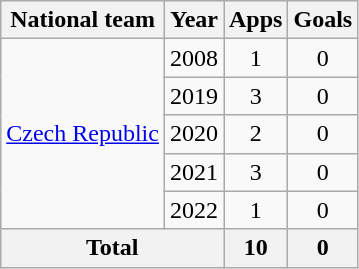<table class="wikitable" style="text-align:center">
<tr>
<th>National team</th>
<th>Year</th>
<th>Apps</th>
<th>Goals</th>
</tr>
<tr>
<td rowspan="5"><a href='#'>Czech Republic</a></td>
<td>2008</td>
<td>1</td>
<td>0</td>
</tr>
<tr>
<td>2019</td>
<td>3</td>
<td>0</td>
</tr>
<tr>
<td>2020</td>
<td>2</td>
<td>0</td>
</tr>
<tr>
<td>2021</td>
<td>3</td>
<td>0</td>
</tr>
<tr>
<td>2022</td>
<td>1</td>
<td>0</td>
</tr>
<tr>
<th colspan="2">Total</th>
<th>10</th>
<th>0</th>
</tr>
</table>
